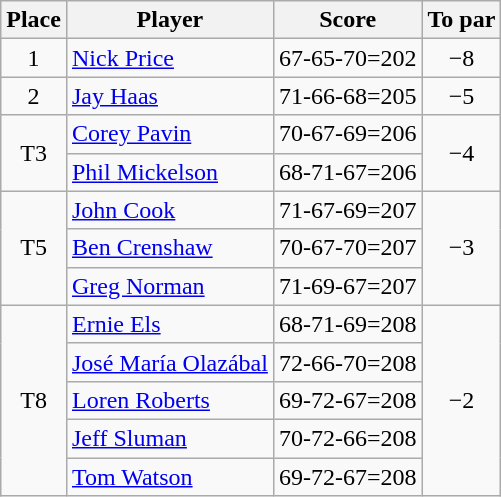<table class="wikitable">
<tr>
<th>Place</th>
<th>Player</th>
<th>Score</th>
<th>To par</th>
</tr>
<tr>
<td align=center>1</td>
<td> <a href='#'>Nick Price</a></td>
<td>67-65-70=202</td>
<td align=center>−8</td>
</tr>
<tr>
<td align=center>2</td>
<td> <a href='#'>Jay Haas</a></td>
<td>71-66-68=205</td>
<td align=center>−5</td>
</tr>
<tr>
<td rowspan="2" align=center>T3</td>
<td> <a href='#'>Corey Pavin</a></td>
<td align=center>70-67-69=206</td>
<td rowspan="2" align=center>−4</td>
</tr>
<tr>
<td> <a href='#'>Phil Mickelson</a></td>
<td align=center>68-71-67=206</td>
</tr>
<tr>
<td rowspan="3" align=center>T5</td>
<td> <a href='#'>John Cook</a></td>
<td align=center>71-67-69=207</td>
<td rowspan="3" align=center>−3</td>
</tr>
<tr>
<td> <a href='#'>Ben Crenshaw</a></td>
<td align=center>70-67-70=207</td>
</tr>
<tr>
<td> <a href='#'>Greg Norman</a></td>
<td align=center>71-69-67=207</td>
</tr>
<tr>
<td rowspan="5" align=center>T8</td>
<td> <a href='#'>Ernie Els</a></td>
<td align=center>68-71-69=208</td>
<td rowspan="5" align=center>−2</td>
</tr>
<tr>
<td> <a href='#'>José María Olazábal</a></td>
<td align=center>72-66-70=208</td>
</tr>
<tr>
<td> <a href='#'>Loren Roberts</a></td>
<td align=center>69-72-67=208</td>
</tr>
<tr>
<td> <a href='#'>Jeff Sluman</a></td>
<td align=center>70-72-66=208</td>
</tr>
<tr>
<td> <a href='#'>Tom Watson</a></td>
<td align=center>69-72-67=208</td>
</tr>
</table>
